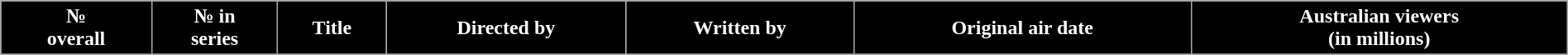<table class="wikitable plainrowheaders" style="width: 100%; margin-right: 0;">
<tr style="color:white">
<th style="background:#000000;">№ <br>overall</th>
<th style="background:#000000;">№ in<br>series</th>
<th style="background:#000000;">Title</th>
<th style="background:#000000;">Directed by</th>
<th style="background:#000000;">Written by</th>
<th style="background:#000000;">Original air date</th>
<th style="background:#000000;">Australian viewers<br>(in millions)</th>
</tr>
<tr>
</tr>
</table>
